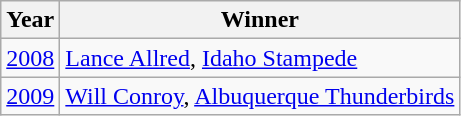<table class="wikitable">
<tr>
<th>Year</th>
<th>Winner</th>
</tr>
<tr>
<td><a href='#'>2008</a></td>
<td><a href='#'>Lance Allred</a>, <a href='#'>Idaho Stampede</a></td>
</tr>
<tr>
<td><a href='#'>2009</a></td>
<td><a href='#'>Will Conroy</a>, <a href='#'>Albuquerque Thunderbirds</a></td>
</tr>
</table>
